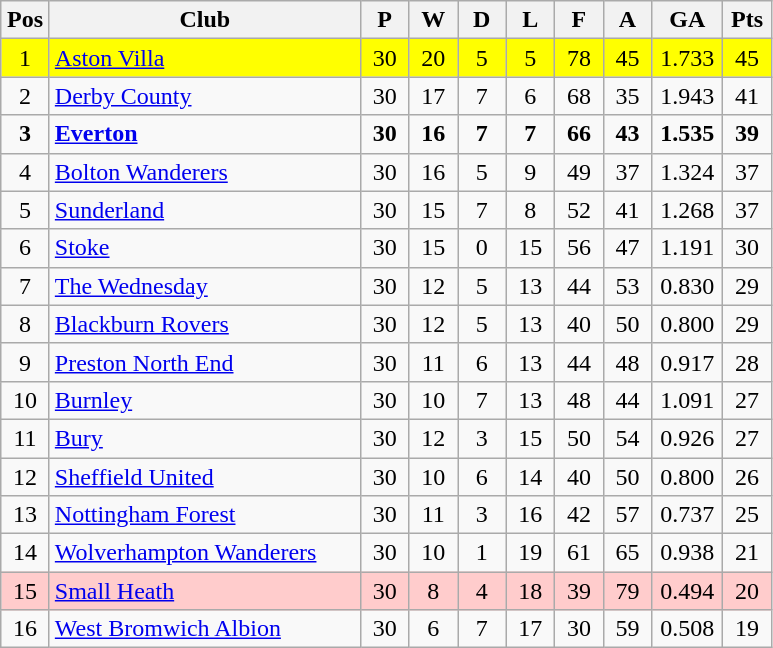<table class="wikitable" style="text-align:center">
<tr>
<th width="25">Pos</th>
<th style="width:200px;">Club</th>
<th width="25">P</th>
<th width="25">W</th>
<th width="25">D</th>
<th width="25">L</th>
<th width="25">F</th>
<th width="25">A</th>
<th width="40">GA</th>
<th width="25">Pts</th>
</tr>
<tr style="background:#ff0;">
<td>1</td>
<td align="left"><a href='#'>Aston Villa</a></td>
<td>30</td>
<td>20</td>
<td>5</td>
<td>5</td>
<td>78</td>
<td>45</td>
<td>1.733</td>
<td>45</td>
</tr>
<tr>
<td>2</td>
<td align="left"><a href='#'>Derby County</a></td>
<td>30</td>
<td>17</td>
<td>7</td>
<td>6</td>
<td>68</td>
<td>35</td>
<td>1.943</td>
<td>41</td>
</tr>
<tr>
<td><strong>3</strong></td>
<td align="left"><strong><a href='#'>Everton</a></strong></td>
<td><strong>30</strong></td>
<td><strong>16</strong></td>
<td><strong>7</strong></td>
<td><strong>7</strong></td>
<td><strong>66</strong></td>
<td><strong>43</strong></td>
<td><strong>1.535</strong></td>
<td><strong>39</strong></td>
</tr>
<tr>
<td>4</td>
<td align="left"><a href='#'>Bolton Wanderers</a></td>
<td>30</td>
<td>16</td>
<td>5</td>
<td>9</td>
<td>49</td>
<td>37</td>
<td>1.324</td>
<td>37</td>
</tr>
<tr>
<td>5</td>
<td align="left"><a href='#'>Sunderland</a></td>
<td>30</td>
<td>15</td>
<td>7</td>
<td>8</td>
<td>52</td>
<td>41</td>
<td>1.268</td>
<td>37</td>
</tr>
<tr>
<td>6</td>
<td align="left"><a href='#'>Stoke</a></td>
<td>30</td>
<td>15</td>
<td>0</td>
<td>15</td>
<td>56</td>
<td>47</td>
<td>1.191</td>
<td>30</td>
</tr>
<tr>
<td>7</td>
<td align="left"><a href='#'>The Wednesday</a></td>
<td>30</td>
<td>12</td>
<td>5</td>
<td>13</td>
<td>44</td>
<td>53</td>
<td>0.830</td>
<td>29</td>
</tr>
<tr>
<td>8</td>
<td align="left"><a href='#'>Blackburn Rovers</a></td>
<td>30</td>
<td>12</td>
<td>5</td>
<td>13</td>
<td>40</td>
<td>50</td>
<td>0.800</td>
<td>29</td>
</tr>
<tr>
<td>9</td>
<td align="left"><a href='#'>Preston North End</a></td>
<td>30</td>
<td>11</td>
<td>6</td>
<td>13</td>
<td>44</td>
<td>48</td>
<td>0.917</td>
<td>28</td>
</tr>
<tr>
<td>10</td>
<td align="left"><a href='#'>Burnley</a></td>
<td>30</td>
<td>10</td>
<td>7</td>
<td>13</td>
<td>48</td>
<td>44</td>
<td>1.091</td>
<td>27</td>
</tr>
<tr>
<td>11</td>
<td align="left"><a href='#'>Bury</a></td>
<td>30</td>
<td>12</td>
<td>3</td>
<td>15</td>
<td>50</td>
<td>54</td>
<td>0.926</td>
<td>27</td>
</tr>
<tr>
<td>12</td>
<td align="left"><a href='#'>Sheffield United</a></td>
<td>30</td>
<td>10</td>
<td>6</td>
<td>14</td>
<td>40</td>
<td>50</td>
<td>0.800</td>
<td>26</td>
</tr>
<tr>
<td>13</td>
<td align="left"><a href='#'>Nottingham Forest</a></td>
<td>30</td>
<td>11</td>
<td>3</td>
<td>16</td>
<td>42</td>
<td>57</td>
<td>0.737</td>
<td>25</td>
</tr>
<tr>
<td>14</td>
<td align="left"><a href='#'>Wolverhampton Wanderers</a></td>
<td>30</td>
<td>10</td>
<td>1</td>
<td>19</td>
<td>61</td>
<td>65</td>
<td>0.938</td>
<td>21</td>
</tr>
<tr style="background:#fcc;">
<td>15</td>
<td align="left"><a href='#'>Small Heath</a></td>
<td>30</td>
<td>8</td>
<td>4</td>
<td>18</td>
<td>39</td>
<td>79</td>
<td>0.494</td>
<td>20</td>
</tr>
<tr>
<td>16</td>
<td align="left"><a href='#'>West Bromwich Albion</a></td>
<td>30</td>
<td>6</td>
<td>7</td>
<td>17</td>
<td>30</td>
<td>59</td>
<td>0.508</td>
<td>19</td>
</tr>
</table>
